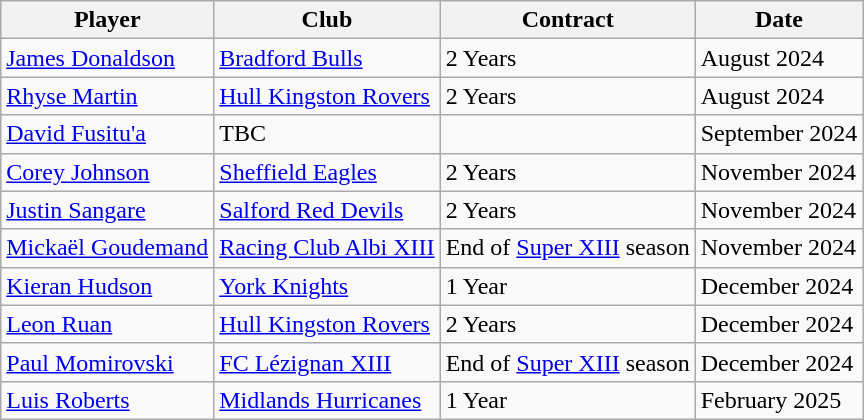<table class="wikitable">
<tr>
<th>Player</th>
<th>Club</th>
<th>Contract</th>
<th>Date</th>
</tr>
<tr>
<td> <a href='#'>James Donaldson</a></td>
<td> <a href='#'>Bradford Bulls</a></td>
<td>2 Years</td>
<td>August 2024</td>
</tr>
<tr>
<td> <a href='#'>Rhyse Martin</a></td>
<td> <a href='#'>Hull Kingston Rovers</a></td>
<td>2 Years</td>
<td>August 2024</td>
</tr>
<tr>
<td> <a href='#'>David Fusitu'a</a></td>
<td>TBC</td>
<td></td>
<td>September 2024</td>
</tr>
<tr>
<td> <a href='#'>Corey Johnson</a></td>
<td> <a href='#'>Sheffield Eagles</a></td>
<td>2 Years</td>
<td>November 2024</td>
</tr>
<tr>
<td> <a href='#'>Justin Sangare</a></td>
<td> <a href='#'>Salford Red Devils</a></td>
<td>2 Years</td>
<td>November 2024</td>
</tr>
<tr>
<td> <a href='#'>Mickaël Goudemand</a></td>
<td> <a href='#'>Racing Club Albi XIII</a></td>
<td>End of <a href='#'>Super XIII</a> season</td>
<td>November 2024</td>
</tr>
<tr>
<td> <a href='#'>Kieran Hudson</a></td>
<td> <a href='#'>York Knights</a></td>
<td>1 Year</td>
<td>December 2024</td>
</tr>
<tr>
<td> <a href='#'>Leon Ruan</a></td>
<td> <a href='#'>Hull Kingston Rovers</a></td>
<td>2 Years</td>
<td>December 2024</td>
</tr>
<tr>
<td> <a href='#'>Paul Momirovski</a></td>
<td> <a href='#'>FC Lézignan XIII</a></td>
<td>End of <a href='#'>Super XIII</a> season</td>
<td>December 2024</td>
</tr>
<tr>
<td> <a href='#'>Luis Roberts</a></td>
<td> <a href='#'>Midlands Hurricanes</a></td>
<td>1 Year</td>
<td>February 2025</td>
</tr>
</table>
